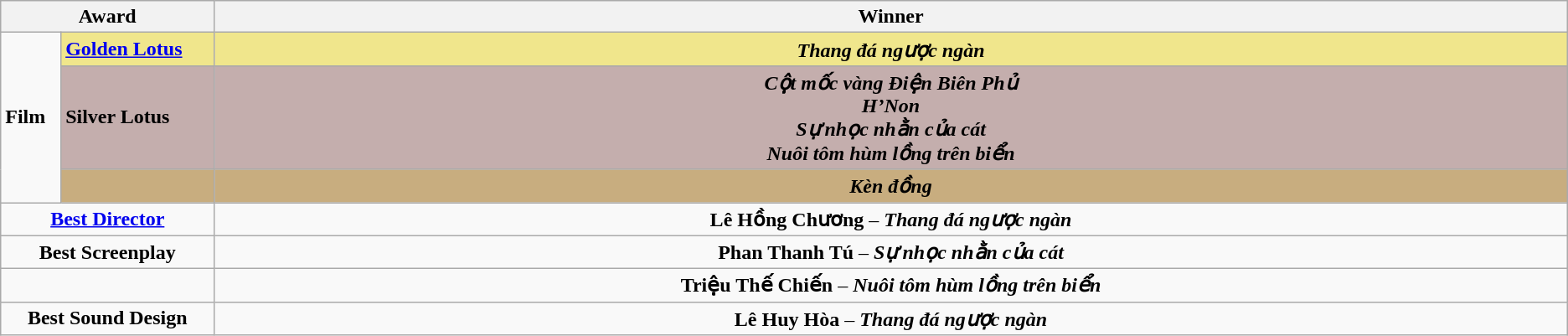<table class=wikitable>
<tr>
<th width="12%" colspan="2">Award</th>
<th width="76%">Winner</th>
</tr>
<tr>
<td rowspan="3"><strong>Film</strong></td>
<td style="background:#F0E68C"><strong><a href='#'>Golden Lotus</a></strong></td>
<td style="background:#F0E68C" align=center><strong><em>Thang đá ngược ngàn</em></strong></td>
</tr>
<tr>
<td style="background:#C4AEAD"><strong>Silver Lotus</strong></td>
<td style="background:#C4AEAD" align=center><strong><em>Cột mốc vàng Điện Biên Phủ</em></strong><br><strong><em>H’Non</em></strong><br><strong><em>Sự nhọc nhằn của cát</em></strong><br><strong><em>Nuôi tôm hùm lồng trên biển</em></strong></td>
</tr>
<tr>
<td style="background:#C8AD7F"><strong></strong></td>
<td style="background:#C8AD7F" align=center><strong><em>Kèn đồng</em></strong></td>
</tr>
<tr>
<td colspan="2" align=center><strong><a href='#'>Best Director</a></strong></td>
<td align=center><strong>Lê Hồng Chương</strong> – <strong><em>Thang đá ngược ngàn</em></strong></td>
</tr>
<tr>
<td colspan="2" align=center><strong>Best Screenplay</strong></td>
<td align=center><strong>Phan Thanh Tú</strong> – <strong><em>Sự nhọc nhằn của cát</em></strong></td>
</tr>
<tr>
<td colspan="2" align=center><strong></strong></td>
<td align=center><strong>Triệu Thế Chiến</strong> – <strong><em>Nuôi tôm hùm lồng trên biển</em></strong></td>
</tr>
<tr>
<td colspan="2" align=center><strong>Best Sound Design</strong></td>
<td align=center><strong>Lê Huy Hòa</strong> – <strong><em>Thang đá ngược ngàn</em></strong></td>
</tr>
</table>
